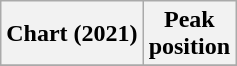<table class="wikitable sortable plainrowheaders" style="text-align:center">
<tr>
<th scope="col">Chart (2021)</th>
<th scope="col">Peak<br>position</th>
</tr>
<tr>
</tr>
</table>
